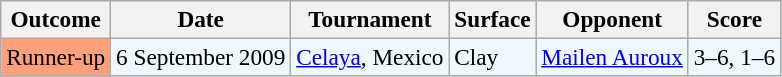<table class="sortable wikitable" style=font-size:97%>
<tr>
<th>Outcome</th>
<th>Date</th>
<th>Tournament</th>
<th>Surface</th>
<th>Opponent</th>
<th>Score</th>
</tr>
<tr bgcolor=#f0f8ff>
<td bgcolor="FFA07A">Runner-up</td>
<td>6 September 2009</td>
<td><a href='#'>Celaya</a>, Mexico</td>
<td>Clay</td>
<td> <a href='#'>Mailen Auroux</a></td>
<td>3–6, 1–6</td>
</tr>
</table>
